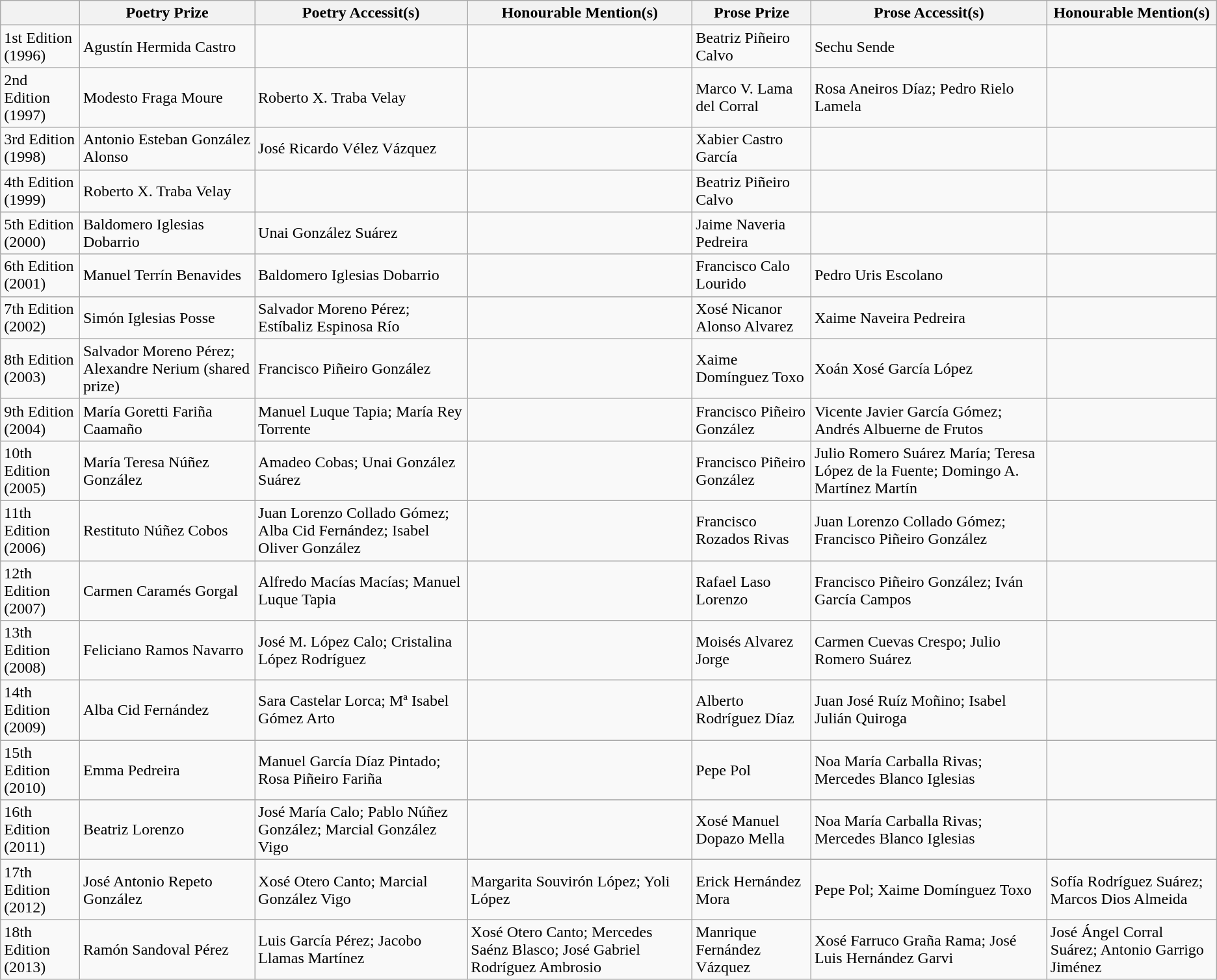<table class="wikitable">
<tr>
<th></th>
<th>Poetry Prize</th>
<th>Poetry Accessit(s)</th>
<th>Honourable Mention(s)</th>
<th>Prose Prize</th>
<th>Prose Accessit(s)</th>
<th>Honourable Mention(s)</th>
</tr>
<tr>
<td>1st Edition  (1996)</td>
<td>Agustín Hermida Castro</td>
<td></td>
<td></td>
<td>Beatriz Piñeiro Calvo</td>
<td>Sechu Sende</td>
<td></td>
</tr>
<tr>
<td>2nd Edition  (1997)</td>
<td>Modesto Fraga Moure</td>
<td>Roberto X. Traba Velay</td>
<td></td>
<td>Marco V. Lama del Corral</td>
<td>Rosa Aneiros Díaz; Pedro Rielo Lamela</td>
<td></td>
</tr>
<tr>
<td>3rd Edition  (1998)</td>
<td>Antonio Esteban González Alonso</td>
<td>José Ricardo Vélez Vázquez</td>
<td></td>
<td>Xabier Castro García</td>
<td></td>
<td></td>
</tr>
<tr>
<td>4th Edition  (1999)</td>
<td>Roberto X. Traba Velay</td>
<td></td>
<td></td>
<td>Beatriz Piñeiro Calvo</td>
<td></td>
<td></td>
</tr>
<tr>
<td>5th Edition  (2000)</td>
<td>Baldomero Iglesias Dobarrio</td>
<td>Unai González Suárez</td>
<td></td>
<td>Jaime Naveria Pedreira</td>
<td></td>
<td></td>
</tr>
<tr>
<td>6th Edition  (2001)</td>
<td>Manuel Terrín Benavides</td>
<td>Baldomero Iglesias Dobarrio</td>
<td></td>
<td>Francisco Calo Lourido</td>
<td>Pedro Uris Escolano</td>
<td></td>
</tr>
<tr>
<td>7th Edition  (2002)</td>
<td>Simón Iglesias Posse</td>
<td>Salvador Moreno Pérez; Estíbaliz Espinosa Río</td>
<td></td>
<td>Xosé Nicanor Alonso Alvarez</td>
<td>Xaime Naveira Pedreira</td>
<td></td>
</tr>
<tr>
<td>8th Edition  (2003)</td>
<td>Salvador Moreno Pérez; Alexandre Nerium (shared prize)</td>
<td>Francisco Piñeiro González</td>
<td></td>
<td>Xaime Domínguez Toxo</td>
<td>Xoán Xosé García López</td>
<td></td>
</tr>
<tr>
<td>9th Edition  (2004)</td>
<td>María Goretti Fariña Caamaño</td>
<td>Manuel Luque Tapia; María Rey Torrente</td>
<td></td>
<td>Francisco Piñeiro González</td>
<td>Vicente Javier García Gómez; Andrés Albuerne de Frutos</td>
<td></td>
</tr>
<tr>
<td>10th Edition (2005)</td>
<td>María Teresa Núñez González</td>
<td>Amadeo Cobas; Unai González Suárez</td>
<td></td>
<td>Francisco Piñeiro González</td>
<td>Julio Romero Suárez María; Teresa López de la Fuente; Domingo A. Martínez Martín</td>
<td></td>
</tr>
<tr>
<td>11th Edition (2006)</td>
<td>Restituto Núñez Cobos</td>
<td>Juan Lorenzo Collado Gómez; Alba Cid Fernández; Isabel Oliver González</td>
<td></td>
<td>Francisco Rozados Rivas</td>
<td>Juan Lorenzo Collado Gómez; Francisco Piñeiro González</td>
<td></td>
</tr>
<tr>
<td>12th Edition (2007)</td>
<td>Carmen Caramés Gorgal</td>
<td>Alfredo Macías Macías; Manuel Luque Tapia</td>
<td></td>
<td>Rafael Laso Lorenzo</td>
<td>Francisco Piñeiro González; Iván García Campos</td>
<td></td>
</tr>
<tr>
<td>13th Edition (2008)</td>
<td>Feliciano Ramos Navarro</td>
<td>José M. López Calo; Cristalina López Rodríguez</td>
<td></td>
<td>Moisés Alvarez Jorge</td>
<td>Carmen Cuevas Crespo; Julio Romero Suárez</td>
<td></td>
</tr>
<tr>
<td>14th Edition (2009)</td>
<td>Alba Cid Fernández</td>
<td>Sara Castelar Lorca; Mª Isabel Gómez Arto</td>
<td></td>
<td>Alberto Rodríguez Díaz</td>
<td>Juan José Ruíz Moñino; Isabel Julián Quiroga</td>
<td></td>
</tr>
<tr>
<td>15th Edition (2010)</td>
<td>Emma Pedreira</td>
<td>Manuel García Díaz Pintado; Rosa Piñeiro Fariña</td>
<td></td>
<td>Pepe Pol</td>
<td>Noa María Carballa Rivas; Mercedes Blanco Iglesias</td>
<td></td>
</tr>
<tr>
<td>16th Edition (2011)</td>
<td>Beatriz Lorenzo</td>
<td>José María Calo; Pablo Núñez González; Marcial González Vigo</td>
<td></td>
<td>Xosé Manuel Dopazo Mella</td>
<td>Noa María Carballa Rivas; Mercedes Blanco Iglesias</td>
<td></td>
</tr>
<tr>
<td>17th Edition (2012)</td>
<td>José Antonio Repeto González</td>
<td>Xosé Otero Canto; Marcial González Vigo</td>
<td>Margarita Souvirón López; Yoli López</td>
<td>Erick Hernández Mora</td>
<td>Pepe Pol; Xaime Domínguez Toxo</td>
<td>Sofía Rodríguez Suárez; Marcos Dios Almeida</td>
</tr>
<tr>
<td>18th Edition (2013)</td>
<td>Ramón Sandoval Pérez</td>
<td>Luis García Pérez; Jacobo Llamas Martínez</td>
<td>Xosé Otero Canto; Mercedes Saénz Blasco; José Gabriel Rodríguez Ambrosio</td>
<td>Manrique Fernández Vázquez</td>
<td>Xosé Farruco Graña Rama; José Luis Hernández Garvi</td>
<td>José Ángel Corral Suárez; Antonio Garrigo Jiménez</td>
</tr>
</table>
